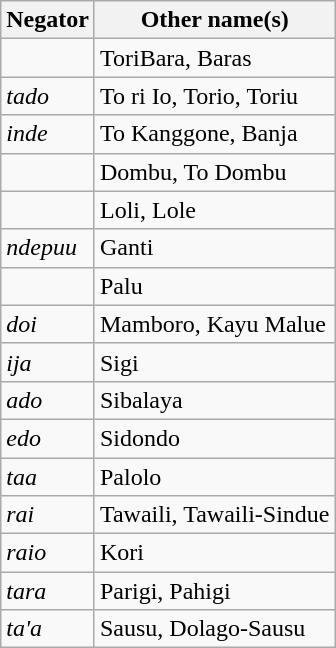<table class="wikitable">
<tr>
<th>Negator</th>
<th>Other name(s)</th>
</tr>
<tr>
<td></td>
<td>ToriBara, Baras</td>
</tr>
<tr>
<td><em>tado</em></td>
<td>To ri Io, Torio, Toriu</td>
</tr>
<tr>
<td><em>inde</em></td>
<td>To Kanggone, Banja</td>
</tr>
<tr>
<td></td>
<td>Dombu, To Dombu</td>
</tr>
<tr>
<td></td>
<td>Loli, Lole</td>
</tr>
<tr>
<td><em>ndepuu</em></td>
<td>Ganti</td>
</tr>
<tr>
<td></td>
<td>Palu</td>
</tr>
<tr>
<td><em>doi</em></td>
<td>Mamboro, Kayu Malue</td>
</tr>
<tr>
<td><em>ija</em></td>
<td>Sigi</td>
</tr>
<tr>
<td><em>ado</em></td>
<td>Sibalaya</td>
</tr>
<tr>
<td><em>edo</em></td>
<td>Sidondo</td>
</tr>
<tr>
<td><em>taa</em></td>
<td>Palolo</td>
</tr>
<tr>
<td><em>rai</em></td>
<td>Tawaili, Tawaili-Sindue</td>
</tr>
<tr>
<td><em>raio</em></td>
<td>Kori</td>
</tr>
<tr>
<td><em>tara</em></td>
<td>Parigi, Pahigi</td>
</tr>
<tr>
<td><em>ta'a</em></td>
<td>Sausu, Dolago-Sausu</td>
</tr>
</table>
